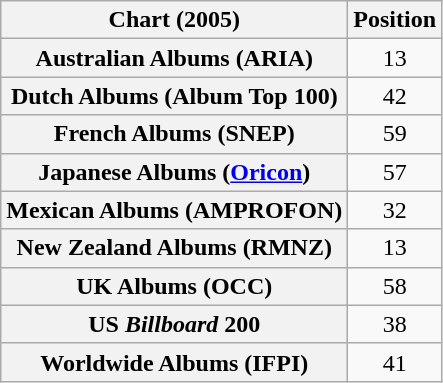<table class="wikitable sortable plainrowheaders">
<tr>
<th>Chart (2005)</th>
<th>Position</th>
</tr>
<tr>
<th scope="row">Australian Albums (ARIA)</th>
<td style="text-align:center;">13</td>
</tr>
<tr>
<th scope="row">Dutch Albums (Album Top 100)</th>
<td style="text-align:center;">42</td>
</tr>
<tr>
<th scope="row">French Albums (SNEP)</th>
<td style="text-align:center;">59</td>
</tr>
<tr>
<th scope="row">Japanese Albums (<a href='#'>Oricon</a>)</th>
<td style="text-align:center;">57</td>
</tr>
<tr>
<th scope="row">Mexican Albums (AMPROFON)</th>
<td style="text-align:center;">32</td>
</tr>
<tr>
<th scope="row">New Zealand Albums (RMNZ)</th>
<td style="text-align:center;">13</td>
</tr>
<tr>
<th scope="row">UK Albums (OCC)</th>
<td style="text-align:center;">58</td>
</tr>
<tr>
<th scope="row">US <em>Billboard</em> 200</th>
<td style="text-align:center;">38</td>
</tr>
<tr>
<th scope="row">Worldwide Albums (IFPI)</th>
<td style="text-align:center;">41</td>
</tr>
</table>
